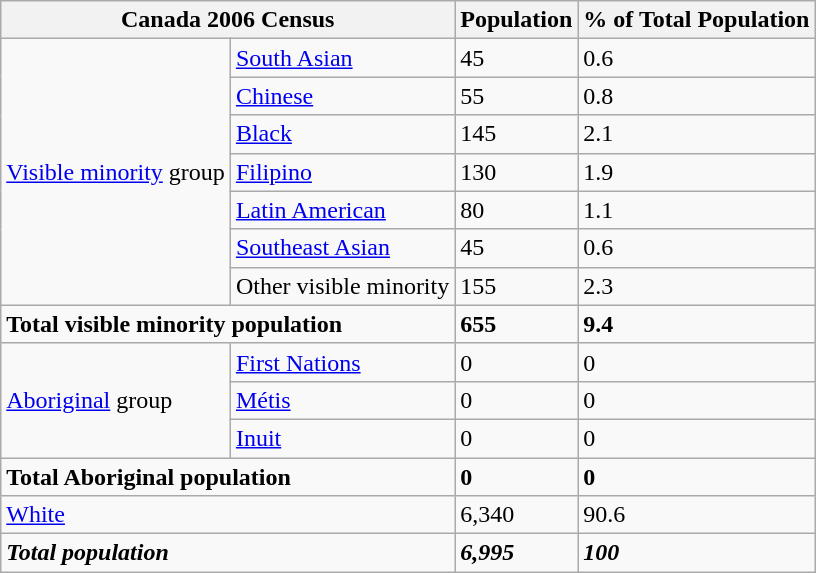<table class="wikitable">
<tr>
<th colspan="2">Canada 2006 Census</th>
<th>Population</th>
<th>% of Total Population</th>
</tr>
<tr>
<td rowspan="7"><a href='#'>Visible minority</a> group</td>
<td><a href='#'>South Asian</a></td>
<td>45</td>
<td>0.6</td>
</tr>
<tr>
<td><a href='#'>Chinese</a></td>
<td>55</td>
<td>0.8</td>
</tr>
<tr>
<td><a href='#'>Black</a></td>
<td>145</td>
<td>2.1</td>
</tr>
<tr>
<td><a href='#'>Filipino</a></td>
<td>130</td>
<td>1.9</td>
</tr>
<tr>
<td><a href='#'>Latin American</a></td>
<td>80</td>
<td>1.1</td>
</tr>
<tr>
<td><a href='#'>Southeast Asian</a></td>
<td>45</td>
<td>0.6</td>
</tr>
<tr>
<td>Other visible minority</td>
<td>155</td>
<td>2.3</td>
</tr>
<tr>
<td colspan="2"><strong>Total visible minority population</strong></td>
<td><strong>655</strong></td>
<td><strong>9.4</strong></td>
</tr>
<tr>
<td rowspan="3"><a href='#'>Aboriginal</a> group</td>
<td><a href='#'>First Nations</a></td>
<td>0</td>
<td>0</td>
</tr>
<tr>
<td><a href='#'>Métis</a></td>
<td>0</td>
<td>0</td>
</tr>
<tr>
<td><a href='#'>Inuit</a></td>
<td>0</td>
<td>0</td>
</tr>
<tr>
<td colspan="2"><strong>Total Aboriginal population</strong></td>
<td><strong>0</strong></td>
<td><strong>0</strong></td>
</tr>
<tr>
<td colspan="2"><a href='#'>White</a></td>
<td>6,340</td>
<td>90.6</td>
</tr>
<tr>
<td colspan="2"><strong><em>Total population</em></strong></td>
<td><strong><em>6,995</em></strong></td>
<td><strong><em>100</em></strong></td>
</tr>
</table>
